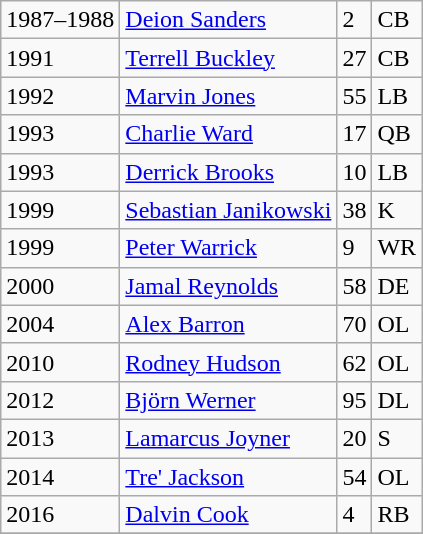<table class="wikitable">
<tr>
<td>1987–1988</td>
<td><a href='#'>Deion Sanders</a></td>
<td>2</td>
<td>CB</td>
</tr>
<tr>
<td>1991</td>
<td><a href='#'>Terrell Buckley</a></td>
<td>27</td>
<td>CB</td>
</tr>
<tr>
<td>1992</td>
<td><a href='#'>Marvin Jones</a></td>
<td>55</td>
<td>LB</td>
</tr>
<tr>
<td>1993</td>
<td><a href='#'>Charlie Ward</a></td>
<td>17</td>
<td>QB</td>
</tr>
<tr>
<td>1993</td>
<td><a href='#'>Derrick Brooks</a></td>
<td>10</td>
<td>LB</td>
</tr>
<tr>
<td>1999</td>
<td><a href='#'>Sebastian Janikowski</a></td>
<td>38</td>
<td>K</td>
</tr>
<tr>
<td>1999</td>
<td><a href='#'>Peter Warrick</a></td>
<td>9</td>
<td>WR</td>
</tr>
<tr>
<td>2000</td>
<td><a href='#'>Jamal Reynolds</a></td>
<td>58</td>
<td>DE</td>
</tr>
<tr>
<td>2004</td>
<td><a href='#'>Alex Barron</a></td>
<td>70</td>
<td>OL</td>
</tr>
<tr>
<td>2010</td>
<td><a href='#'>Rodney Hudson</a></td>
<td>62</td>
<td>OL</td>
</tr>
<tr>
<td>2012</td>
<td><a href='#'>Björn Werner</a></td>
<td>95</td>
<td>DL</td>
</tr>
<tr>
<td>2013</td>
<td><a href='#'>Lamarcus Joyner</a></td>
<td>20</td>
<td>S</td>
</tr>
<tr>
<td>2014</td>
<td><a href='#'>Tre' Jackson</a></td>
<td>54</td>
<td>OL</td>
</tr>
<tr>
<td>2016</td>
<td><a href='#'>Dalvin Cook</a></td>
<td>4</td>
<td>RB</td>
</tr>
<tr>
</tr>
</table>
